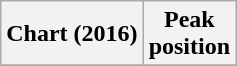<table class="wikitable plainrowheaders">
<tr>
<th>Chart (2016)</th>
<th>Peak<br>position</th>
</tr>
<tr>
</tr>
</table>
